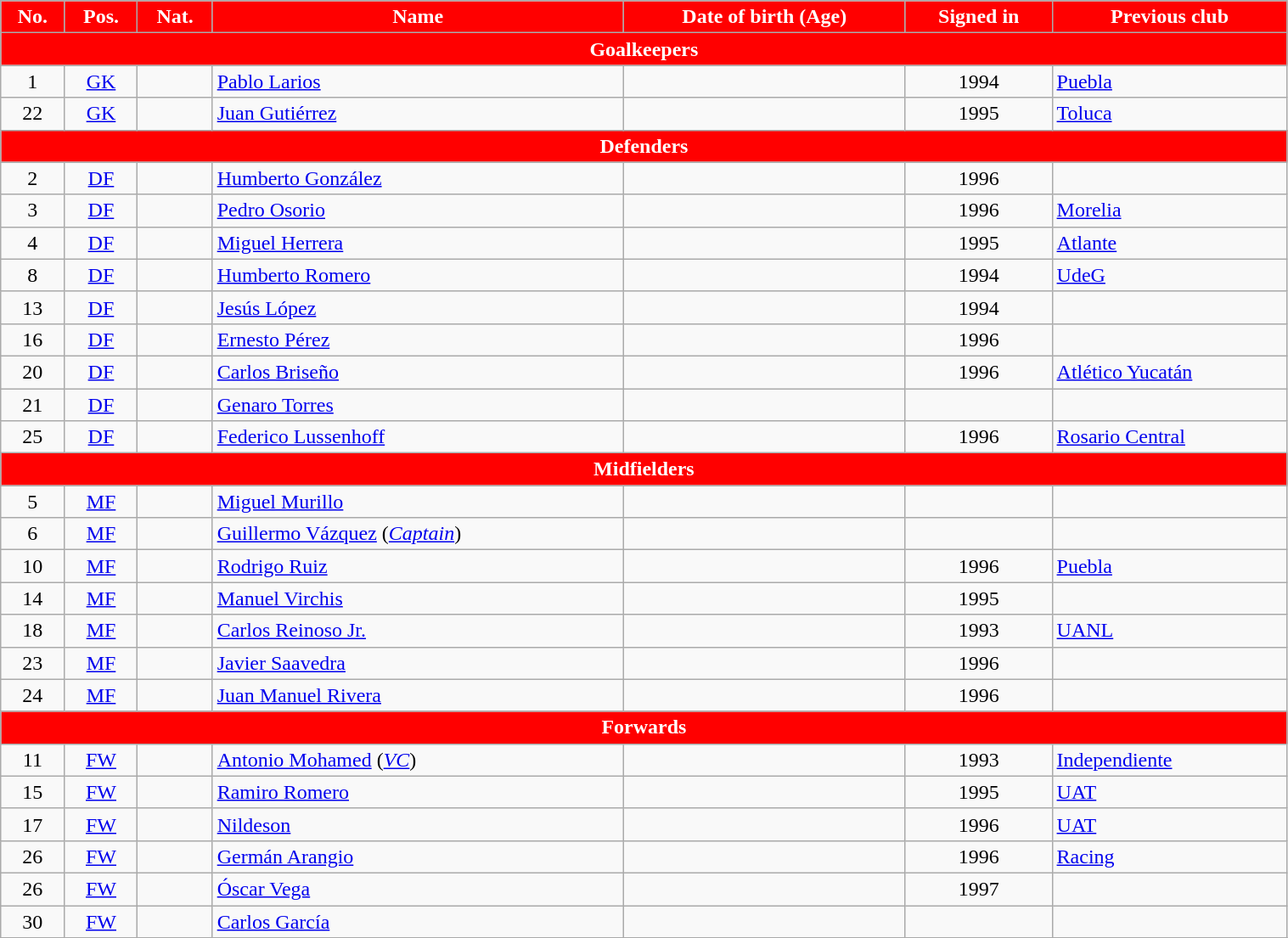<table class="wikitable" style="text-align:center; font-size:100%;width:80%;">
<tr>
<th style="background:#FF0000; color:white; text-align:center;">No.</th>
<th style="background:#FF0000; color:white; text-align:center;">Pos.</th>
<th style="background:#FF0000; color:white; text-align:center;">Nat.</th>
<th style="background:#FF0000; color:white; text-align:center;">Name</th>
<th style="background:#FF0000; color:white; text-align:center;">Date of birth (Age)</th>
<th style="background:#FF0000; color:white; text-align:center;">Signed in</th>
<th style="background:#FF0000; color:white; text-align:center;">Previous club</th>
</tr>
<tr>
<th colspan="7" style="background:#FF0000; color:white; text-align:center">Goalkeepers</th>
</tr>
<tr>
<td>1</td>
<td><a href='#'>GK</a></td>
<td></td>
<td align=left><a href='#'>Pablo Larios</a></td>
<td></td>
<td>1994</td>
<td align=left> <a href='#'>Puebla</a></td>
</tr>
<tr>
<td>22</td>
<td><a href='#'>GK</a></td>
<td></td>
<td align=left><a href='#'>Juan Gutiérrez</a></td>
<td></td>
<td>1995</td>
<td align=left> <a href='#'>Toluca</a></td>
</tr>
<tr>
<th colspan="7" style="background:#FF0000; color:white; text-align:center">Defenders</th>
</tr>
<tr>
<td>2</td>
<td><a href='#'>DF</a></td>
<td></td>
<td align=left><a href='#'>Humberto González</a></td>
<td></td>
<td>1996</td>
<td align=left></td>
</tr>
<tr>
<td>3</td>
<td><a href='#'>DF</a></td>
<td></td>
<td align=left><a href='#'>Pedro Osorio</a></td>
<td></td>
<td>1996</td>
<td align=left> <a href='#'>Morelia</a></td>
</tr>
<tr>
<td>4</td>
<td><a href='#'>DF</a></td>
<td></td>
<td align=left><a href='#'>Miguel Herrera</a></td>
<td></td>
<td>1995</td>
<td align=left> <a href='#'>Atlante</a></td>
</tr>
<tr>
<td>8</td>
<td><a href='#'>DF</a></td>
<td></td>
<td align=left><a href='#'>Humberto Romero</a></td>
<td></td>
<td>1994</td>
<td align=left> <a href='#'>UdeG</a></td>
</tr>
<tr>
<td>13</td>
<td><a href='#'>DF</a></td>
<td></td>
<td align=left><a href='#'>Jesús López</a></td>
<td></td>
<td>1994</td>
<td align=left></td>
</tr>
<tr>
<td>16</td>
<td><a href='#'>DF</a></td>
<td></td>
<td align=left><a href='#'>Ernesto Pérez</a></td>
<td></td>
<td>1996</td>
<td align=left></td>
</tr>
<tr>
<td>20</td>
<td><a href='#'>DF</a></td>
<td></td>
<td align=left><a href='#'>Carlos Briseño</a></td>
<td></td>
<td>1996</td>
<td align=left> <a href='#'>Atlético Yucatán</a></td>
</tr>
<tr>
<td>21</td>
<td><a href='#'>DF</a></td>
<td></td>
<td align=left><a href='#'>Genaro Torres</a></td>
<td></td>
<td></td>
<td></td>
</tr>
<tr>
<td>25</td>
<td><a href='#'>DF</a></td>
<td></td>
<td align=left><a href='#'>Federico Lussenhoff</a></td>
<td></td>
<td>1996</td>
<td align=left> <a href='#'>Rosario Central</a></td>
</tr>
<tr>
<th colspan="7" style="background:#FF0000; color:white; text-align:center">Midfielders</th>
</tr>
<tr>
<td>5</td>
<td><a href='#'>MF</a></td>
<td></td>
<td align=left><a href='#'>Miguel Murillo</a></td>
<td></td>
<td></td>
<td></td>
</tr>
<tr>
<td>6</td>
<td><a href='#'>MF</a></td>
<td></td>
<td align=left><a href='#'>Guillermo Vázquez</a> (<em><a href='#'>Captain</a></em>)</td>
<td></td>
<td></td>
<td></td>
</tr>
<tr>
<td>10</td>
<td><a href='#'>MF</a></td>
<td></td>
<td align=left><a href='#'>Rodrigo Ruiz</a></td>
<td></td>
<td>1996</td>
<td align=left> <a href='#'>Puebla</a></td>
</tr>
<tr>
<td>14</td>
<td><a href='#'>MF</a></td>
<td></td>
<td align=left><a href='#'>Manuel Virchis</a></td>
<td></td>
<td>1995</td>
<td></td>
</tr>
<tr>
<td>18</td>
<td><a href='#'>MF</a></td>
<td></td>
<td align=left><a href='#'>Carlos Reinoso Jr.</a></td>
<td></td>
<td>1993</td>
<td align=left> <a href='#'>UANL</a></td>
</tr>
<tr>
<td>23</td>
<td><a href='#'>MF</a></td>
<td></td>
<td align=left><a href='#'>Javier Saavedra</a></td>
<td></td>
<td>1996</td>
<td></td>
</tr>
<tr>
<td>24</td>
<td><a href='#'>MF</a></td>
<td></td>
<td align=left><a href='#'>Juan Manuel Rivera</a></td>
<td></td>
<td>1996</td>
<td></td>
</tr>
<tr>
<th colspan="7" style="background:#FF0000; color:white; text-align:center">Forwards</th>
</tr>
<tr>
<td>11</td>
<td><a href='#'>FW</a></td>
<td></td>
<td align=left><a href='#'>Antonio Mohamed</a> (<em><a href='#'>VC</a></em>)</td>
<td></td>
<td>1993</td>
<td align=left> <a href='#'>Independiente</a></td>
</tr>
<tr>
<td>15</td>
<td><a href='#'>FW</a></td>
<td></td>
<td align=left><a href='#'>Ramiro Romero</a></td>
<td></td>
<td>1995</td>
<td align=left> <a href='#'>UAT</a></td>
</tr>
<tr>
<td>17</td>
<td><a href='#'>FW</a></td>
<td></td>
<td align=left><a href='#'>Nildeson</a></td>
<td></td>
<td>1996</td>
<td align=left> <a href='#'>UAT</a></td>
</tr>
<tr>
<td>26</td>
<td><a href='#'>FW</a></td>
<td></td>
<td align=left><a href='#'>Germán Arangio</a></td>
<td></td>
<td>1996</td>
<td align=left> <a href='#'>Racing</a></td>
</tr>
<tr>
<td>26</td>
<td><a href='#'>FW</a></td>
<td></td>
<td align=left><a href='#'>Óscar Vega</a></td>
<td></td>
<td>1997 </td>
<td></td>
</tr>
<tr>
<td>30</td>
<td><a href='#'>FW</a></td>
<td></td>
<td align=left><a href='#'>Carlos García</a></td>
<td></td>
<td></td>
<td></td>
</tr>
<tr>
</tr>
</table>
